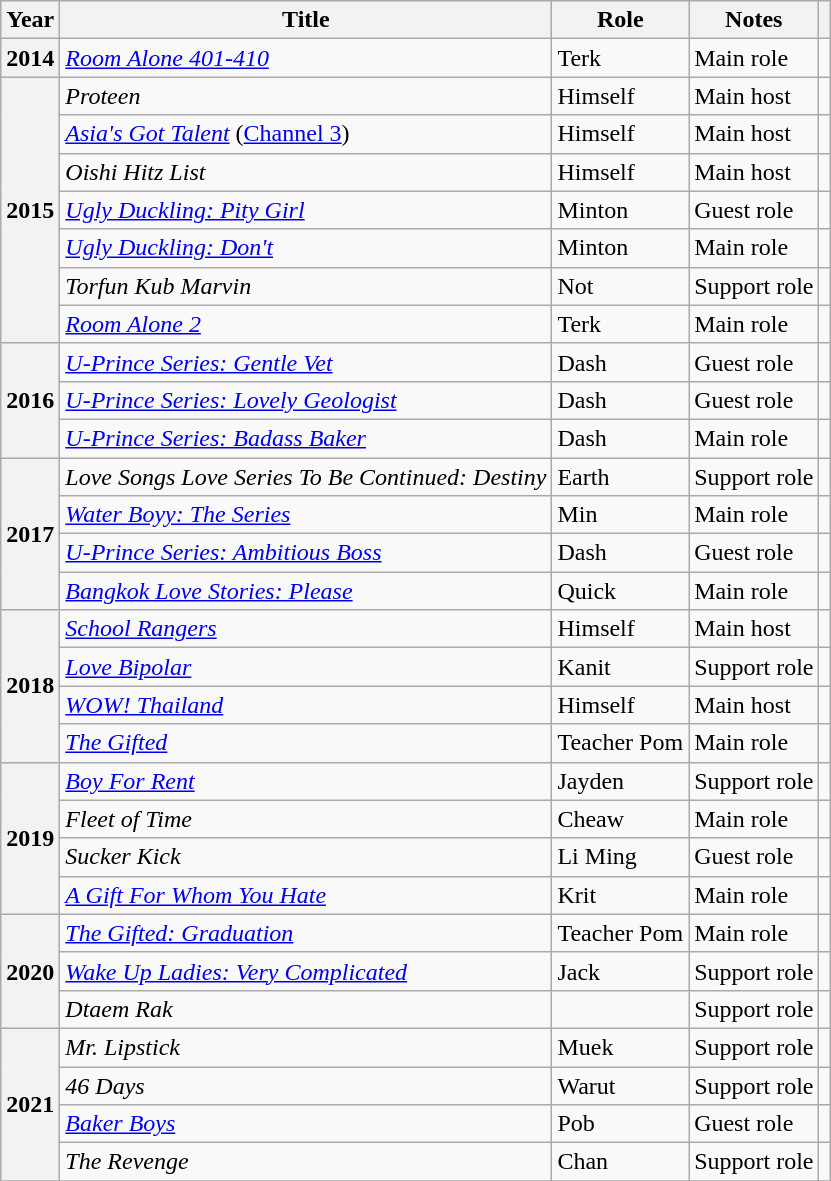<table class="wikitable sortable plainrowheaders">
<tr>
<th scope="col">Year</th>
<th scope="col">Title</th>
<th scope="col">Role</th>
<th scope="col" class="unsortable">Notes</th>
<th scope="col" class="unsortable"></th>
</tr>
<tr>
<th scope="row">2014</th>
<td><em><a href='#'>Room Alone 401-410</a></em></td>
<td>Terk</td>
<td>Main role</td>
<td style="text-align: center;"></td>
</tr>
<tr>
<th scope="row" rowspan="7">2015</th>
<td><em>Proteen</em></td>
<td>Himself</td>
<td>Main host</td>
<td style="text-align: center;"></td>
</tr>
<tr>
<td><em><a href='#'>Asia's Got Talent</a></em> (<a href='#'>Channel 3</a>)</td>
<td>Himself</td>
<td>Main host</td>
<td style="text-align: center;"></td>
</tr>
<tr>
<td><em>Oishi Hitz List</em></td>
<td>Himself</td>
<td>Main host</td>
<td style="text-align: center;"></td>
</tr>
<tr>
<td><em><a href='#'>Ugly Duckling: Pity Girl</a></em></td>
<td>Minton</td>
<td>Guest role</td>
<td style="text-align: center;"></td>
</tr>
<tr>
<td><em><a href='#'>Ugly Duckling: Don't</a></em></td>
<td>Minton</td>
<td>Main role</td>
<td style="text-align: center;"></td>
</tr>
<tr>
<td><em>Torfun Kub Marvin</em></td>
<td>Not</td>
<td>Support role</td>
<td style="text-align: center;"></td>
</tr>
<tr>
<td><em><a href='#'>Room Alone 2</a></em></td>
<td>Terk</td>
<td>Main role</td>
<td style="text-align: center;"></td>
</tr>
<tr>
<th scope="row" rowspan="3">2016</th>
<td><em><a href='#'>U-Prince Series: Gentle Vet</a></em></td>
<td>Dash</td>
<td>Guest role</td>
<td style="text-align: center;"></td>
</tr>
<tr>
<td><em><a href='#'>U-Prince Series: Lovely Geologist</a></em></td>
<td>Dash</td>
<td>Guest role</td>
<td style="text-align: center;"></td>
</tr>
<tr>
<td><em><a href='#'>U-Prince Series: Badass Baker</a></em></td>
<td>Dash</td>
<td>Main role</td>
<td style="text-align: center;"></td>
</tr>
<tr>
<th scope="row" rowspan="4">2017</th>
<td><em>Love Songs Love Series To Be Continued: Destiny</em></td>
<td>Earth</td>
<td>Support role</td>
<td style="text-align: center;"></td>
</tr>
<tr>
<td><em><a href='#'>Water Boyy: The Series</a></em></td>
<td>Min</td>
<td>Main role</td>
<td style="text-align: center;"></td>
</tr>
<tr>
<td><em><a href='#'>U-Prince Series: Ambitious Boss</a></em></td>
<td>Dash</td>
<td>Guest role</td>
<td style="text-align: center;"></td>
</tr>
<tr>
<td><em><a href='#'>Bangkok Love Stories: Please</a></em></td>
<td>Quick</td>
<td>Main role</td>
<td style="text-align: center;"></td>
</tr>
<tr>
<th scope="row" rowspan="4">2018</th>
<td><em><a href='#'>School Rangers</a></em></td>
<td>Himself</td>
<td>Main host</td>
<td style="text-align: center;"></td>
</tr>
<tr>
<td><em><a href='#'>Love Bipolar</a></em></td>
<td>Kanit</td>
<td>Support role</td>
<td style="text-align: center;"></td>
</tr>
<tr>
<td><em><a href='#'>WOW! Thailand</a></em></td>
<td>Himself</td>
<td>Main host</td>
<td style="text-align: center;"></td>
</tr>
<tr>
<td><em><a href='#'>The Gifted</a></em></td>
<td>Teacher Pom</td>
<td>Main role</td>
<td style="text-align: center;"></td>
</tr>
<tr>
<th scope="row" rowspan="4">2019</th>
<td><em><a href='#'>Boy For Rent</a></em></td>
<td>Jayden</td>
<td>Support role</td>
<td style="text-align: center;"></td>
</tr>
<tr>
<td><em>Fleet of Time</em></td>
<td>Cheaw</td>
<td>Main role</td>
<td style="text-align: center;"></td>
</tr>
<tr>
<td><em>Sucker Kick</em></td>
<td>Li Ming</td>
<td>Guest role</td>
<td style="text-align: center;"></td>
</tr>
<tr>
<td><em><a href='#'>A Gift For Whom You Hate</a></em></td>
<td>Krit</td>
<td>Main role</td>
<td style="text-align: center;"></td>
</tr>
<tr>
<th scope="row" rowspan="3">2020</th>
<td><em><a href='#'>The Gifted: Graduation</a></em></td>
<td>Teacher Pom</td>
<td>Main role</td>
<td style="text-align: center;"></td>
</tr>
<tr>
<td><em><a href='#'>Wake Up Ladies: Very Complicated</a></em></td>
<td>Jack</td>
<td>Support role</td>
<td style="text-align: center;"></td>
</tr>
<tr>
<td><em>Dtaem Rak</em></td>
<td></td>
<td>Support role</td>
<td style="text-align: center;"></td>
</tr>
<tr>
<th scope="row" rowspan="4">2021</th>
<td><em>Mr. Lipstick</em></td>
<td>Muek</td>
<td>Support role</td>
<td style="text-align: center;"></td>
</tr>
<tr>
<td><em>46 Days</em></td>
<td>Warut</td>
<td>Support role</td>
<td style="text-align: center;"></td>
</tr>
<tr>
<td><em><a href='#'>Baker Boys</a></em></td>
<td>Pob</td>
<td>Guest role</td>
<td style="text-align: center;"></td>
</tr>
<tr>
<td><em>The Revenge</em></td>
<td>Chan</td>
<td>Support role</td>
<td style="text-align: center;"></td>
</tr>
<tr>
</tr>
</table>
